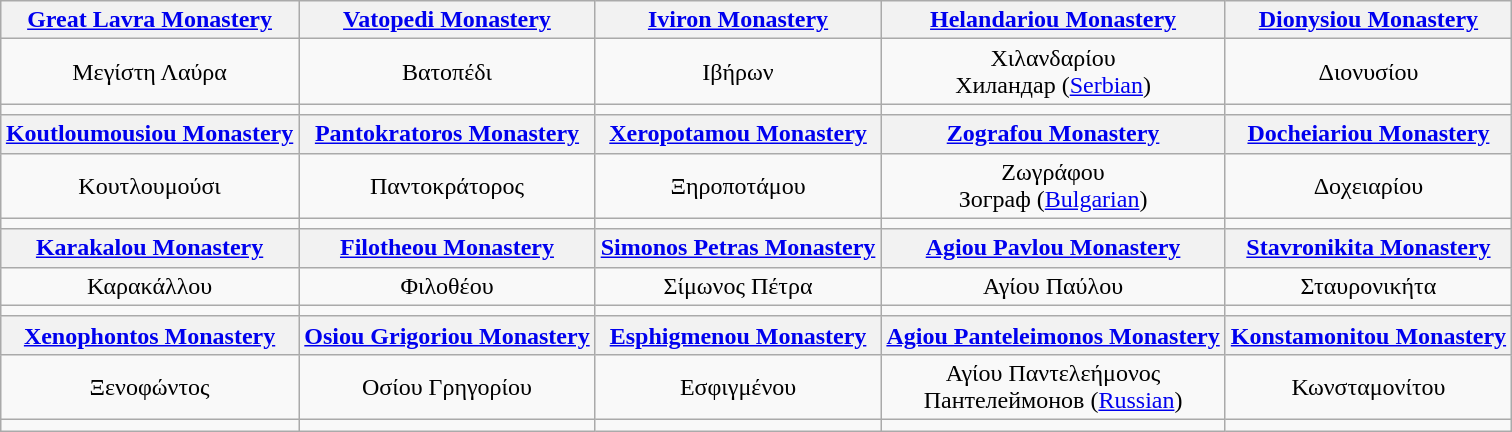<table class="wikitable" style="margin:1em auto; text-align:center">
<tr>
<th><a href='#'>Great Lavra Monastery</a></th>
<th><a href='#'>Vatopedi Monastery</a></th>
<th><a href='#'>Iviron Monastery</a></th>
<th><a href='#'>Helandariou Monastery</a></th>
<th><a href='#'>Dionysiou Monastery</a></th>
</tr>
<tr>
<td>Μεγίστη Λαύρα</td>
<td>Βατοπέδι</td>
<td>Ιβήρων</td>
<td>Χιλανδαρίου<br>Хиландар (<a href='#'>Serbian</a>)</td>
<td>Διονυσίου</td>
</tr>
<tr>
<td></td>
<td></td>
<td></td>
<td></td>
<td></td>
</tr>
<tr>
<th><a href='#'>Koutloumousiou Monastery</a></th>
<th><a href='#'>Pantokratoros Monastery</a></th>
<th><a href='#'>Xeropotamou Monastery</a></th>
<th><a href='#'>Zografou Monastery</a></th>
<th><a href='#'>Docheiariou Monastery</a></th>
</tr>
<tr>
<td>Κουτλουμούσι</td>
<td>Παντοκράτορος</td>
<td>Ξηροποτάμου</td>
<td>Ζωγράφου<br>Зограф (<a href='#'>Bulgarian</a>)</td>
<td>Δοχειαρίου</td>
</tr>
<tr>
<td></td>
<td></td>
<td></td>
<td></td>
<td></td>
</tr>
<tr>
<th><a href='#'>Karakalou Monastery</a></th>
<th><a href='#'>Filotheou Monastery</a></th>
<th><a href='#'>Simonos Petras Monastery</a></th>
<th><a href='#'>Agiou Pavlou Monastery</a></th>
<th><a href='#'>Stavronikita Monastery</a></th>
</tr>
<tr>
<td>Καρακάλλου</td>
<td>Φιλοθέου</td>
<td>Σίμωνος Πέτρα</td>
<td>Αγίου Παύλου<br></td>
<td>Σταυρονικήτα</td>
</tr>
<tr>
<td></td>
<td></td>
<td></td>
<td></td>
<td></td>
</tr>
<tr>
<th><a href='#'>Xenophontos Monastery</a></th>
<th><a href='#'>Osiou Grigoriou Monastery</a></th>
<th><a href='#'>Esphigmenou Monastery</a></th>
<th><a href='#'>Agiou Panteleimonos Monastery</a></th>
<th><a href='#'>Konstamonitou Monastery</a></th>
</tr>
<tr>
<td>Ξενοφώντος</td>
<td>Οσίου Γρηγορίου</td>
<td>Εσφιγμένου</td>
<td>Αγίου Παντελεήμονος<br>Пантелеймонов (<a href='#'>Russian</a>)</td>
<td>Κωνσταμονίτου</td>
</tr>
<tr>
<td></td>
<td></td>
<td></td>
<td></td>
<td></td>
</tr>
</table>
